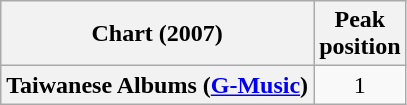<table class="wikitable plainrowheaders sortable">
<tr>
<th>Chart (2007)</th>
<th>Peak<br>position</th>
</tr>
<tr>
<th scope="row">Taiwanese Albums (<a href='#'>G-Music</a>)</th>
<td style="text-align:center;">1</td>
</tr>
</table>
